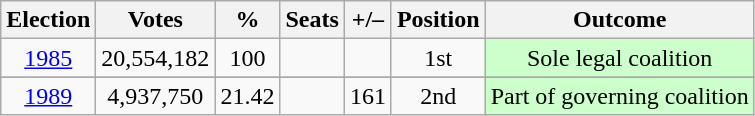<table class="wikitable" style="text-align:center">
<tr>
<th><strong>Election</strong></th>
<th><strong>Votes</strong></th>
<th><strong>%</strong></th>
<th><strong>Seats</strong></th>
<th><strong>+/–</strong></th>
<th><strong>Position</strong></th>
<th><strong>Outcome</strong></th>
</tr>
<tr>
<td><a href='#'>1985</a></td>
<td>20,554,182</td>
<td>100</td>
<td></td>
<td></td>
<td> 1st</td>
<td style="background-color:#CCFFCC">Sole legal coalition</td>
</tr>
<tr>
</tr>
<tr>
<td><a href='#'>1989</a></td>
<td>4,937,750</td>
<td>21.42</td>
<td> </td>
<td>161</td>
<td> 2nd</td>
<td style="background-color:#CCFFCC">Part of governing coalition</td>
</tr>
</table>
